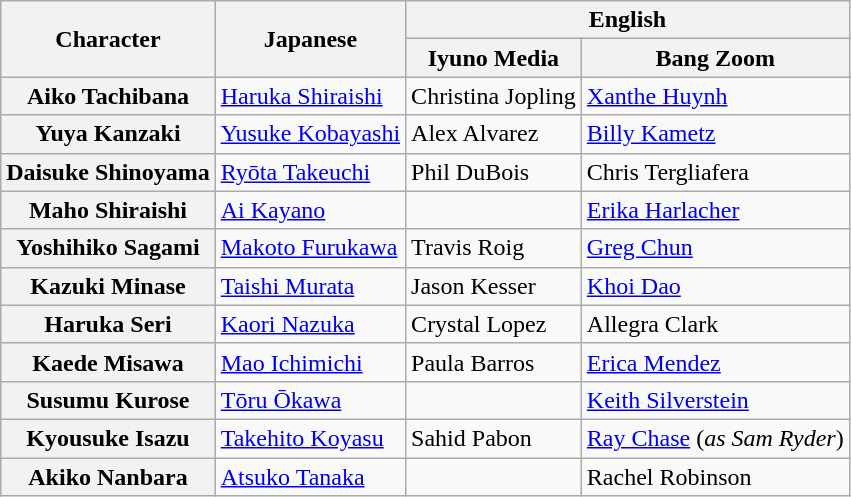<table class="wikitable mw-collapsible">
<tr>
<th rowspan="2">Character</th>
<th rowspan="2">Japanese</th>
<th colspan="2">English</th>
</tr>
<tr>
<th>Iyuno Media</th>
<th>Bang Zoom</th>
</tr>
<tr>
<th>Aiko Tachibana</th>
<td><a href='#'>Haruka Shiraishi</a></td>
<td>Christina Jopling</td>
<td><a href='#'>Xanthe Huynh</a></td>
</tr>
<tr>
<th>Yuya Kanzaki</th>
<td><a href='#'>Yusuke Kobayashi</a></td>
<td>Alex Alvarez</td>
<td><a href='#'>Billy Kametz</a></td>
</tr>
<tr>
<th>Daisuke Shinoyama</th>
<td><a href='#'>Ryōta Takeuchi</a></td>
<td>Phil DuBois</td>
<td>Chris Tergliafera</td>
</tr>
<tr>
<th>Maho Shiraishi</th>
<td><a href='#'>Ai Kayano</a></td>
<td></td>
<td><a href='#'>Erika Harlacher</a></td>
</tr>
<tr>
<th>Yoshihiko Sagami</th>
<td><a href='#'>Makoto Furukawa</a></td>
<td>Travis Roig</td>
<td><a href='#'>Greg Chun</a></td>
</tr>
<tr>
<th>Kazuki Minase</th>
<td><a href='#'>Taishi Murata</a></td>
<td>Jason Kesser</td>
<td><a href='#'>Khoi Dao</a></td>
</tr>
<tr>
<th>Haruka Seri</th>
<td><a href='#'>Kaori Nazuka</a></td>
<td>Crystal Lopez</td>
<td>Allegra Clark</td>
</tr>
<tr>
<th>Kaede Misawa</th>
<td><a href='#'>Mao Ichimichi</a></td>
<td>Paula Barros</td>
<td><a href='#'>Erica Mendez</a></td>
</tr>
<tr>
<th>Susumu Kurose</th>
<td><a href='#'>Tōru Ōkawa</a></td>
<td></td>
<td><a href='#'>Keith Silverstein</a></td>
</tr>
<tr>
<th>Kyousuke Isazu</th>
<td><a href='#'>Takehito Koyasu</a></td>
<td>Sahid Pabon</td>
<td><a href='#'>Ray Chase</a> (<em>as Sam Ryder</em>)</td>
</tr>
<tr>
<th>Akiko Nanbara</th>
<td><a href='#'>Atsuko Tanaka</a></td>
<td></td>
<td>Rachel Robinson</td>
</tr>
</table>
